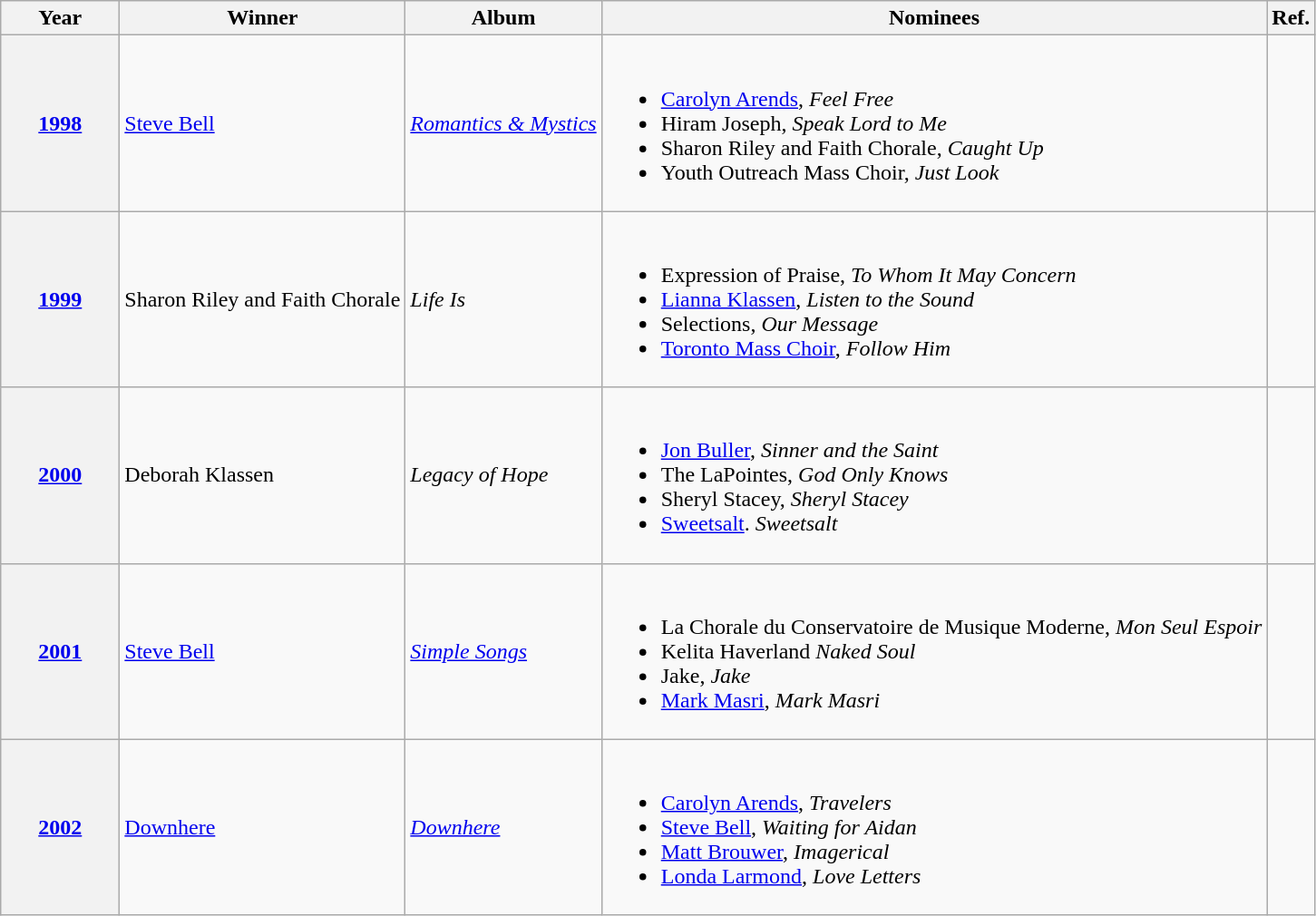<table class="wikitable sortable">
<tr>
<th scope="col" style="width:5em;">Year</th>
<th scope="col">Winner</th>
<th scope="col">Album</th>
<th scope="col" class="unsortable">Nominees</th>
<th scope="col" class="unsortable">Ref.</th>
</tr>
<tr>
<th scope="row"><a href='#'>1998</a></th>
<td><a href='#'>Steve Bell</a></td>
<td><em><a href='#'>Romantics & Mystics</a></em></td>
<td><br><ul><li><a href='#'>Carolyn Arends</a>, <em>Feel Free</em></li><li>Hiram Joseph, <em>Speak Lord to Me</em></li><li>Sharon Riley and Faith Chorale, <em>Caught Up</em></li><li>Youth Outreach Mass Choir, <em>Just Look</em></li></ul></td>
<td align=center></td>
</tr>
<tr>
<th scope="row"><a href='#'>1999</a></th>
<td>Sharon Riley and Faith Chorale</td>
<td><em>Life Is</em></td>
<td><br><ul><li>Expression of Praise, <em>To Whom It May Concern</em></li><li><a href='#'>Lianna Klassen</a>, <em>Listen to the Sound</em></li><li>Selections, <em>Our Message</em></li><li><a href='#'>Toronto Mass Choir</a>, <em>Follow Him</em></li></ul></td>
<td align=center></td>
</tr>
<tr>
<th scope="row"><a href='#'>2000</a></th>
<td>Deborah Klassen</td>
<td><em>Legacy of Hope</em></td>
<td><br><ul><li><a href='#'>Jon Buller</a>, <em>Sinner and the Saint</em></li><li>The LaPointes, <em>God Only Knows</em></li><li>Sheryl Stacey, <em>Sheryl Stacey</em></li><li><a href='#'>Sweetsalt</a>. <em>Sweetsalt</em></li></ul></td>
<td align=center></td>
</tr>
<tr>
<th scope="row"><a href='#'>2001</a></th>
<td><a href='#'>Steve Bell</a></td>
<td><em><a href='#'>Simple Songs</a></em></td>
<td><br><ul><li>La Chorale du Conservatoire de Musique Moderne, <em>Mon Seul Espoir</em></li><li>Kelita Haverland <em>Naked Soul</em></li><li>Jake, <em>Jake</em></li><li><a href='#'>Mark Masri</a>, <em>Mark Masri</em></li></ul></td>
<td align=center></td>
</tr>
<tr>
<th scope="row"><a href='#'>2002</a></th>
<td><a href='#'>Downhere</a></td>
<td><em><a href='#'>Downhere</a></em></td>
<td><br><ul><li><a href='#'>Carolyn Arends</a>, <em>Travelers</em></li><li><a href='#'>Steve Bell</a>, <em>Waiting for Aidan</em></li><li><a href='#'>Matt Brouwer</a>, <em>Imagerical</em></li><li><a href='#'>Londa Larmond</a>, <em>Love Letters</em></li></ul></td>
<td align=center></td>
</tr>
</table>
